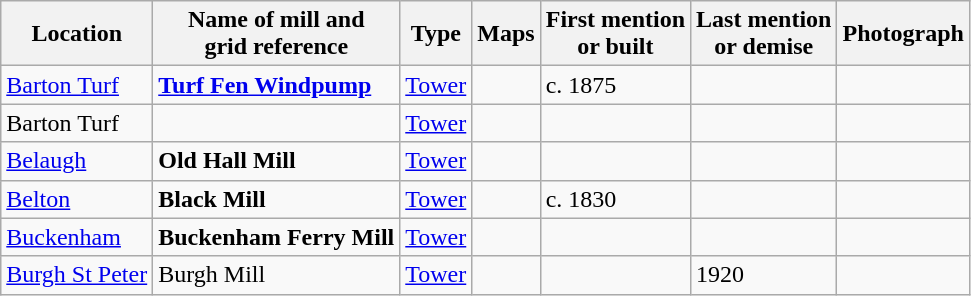<table class="wikitable">
<tr>
<th>Location</th>
<th>Name of mill and<br>grid reference</th>
<th>Type</th>
<th>Maps</th>
<th>First mention<br>or built</th>
<th>Last mention<br> or demise</th>
<th>Photograph</th>
</tr>
<tr>
<td><a href='#'>Barton Turf</a></td>
<td><strong><a href='#'>Turf Fen Windpump</a></strong><br></td>
<td><a href='#'>Tower</a></td>
<td></td>
<td>c. 1875</td>
<td></td>
<td></td>
</tr>
<tr>
<td>Barton Turf</td>
<td></td>
<td><a href='#'>Tower</a></td>
<td></td>
<td></td>
<td></td>
<td></td>
</tr>
<tr>
<td><a href='#'>Belaugh</a></td>
<td><strong>Old Hall Mill</strong><br></td>
<td><a href='#'>Tower</a></td>
<td></td>
<td></td>
<td></td>
<td></td>
</tr>
<tr>
<td><a href='#'>Belton</a></td>
<td><strong>Black Mill</strong><br></td>
<td><a href='#'>Tower</a></td>
<td></td>
<td>c. 1830</td>
<td></td>
<td></td>
</tr>
<tr>
<td><a href='#'>Buckenham</a></td>
<td><strong>Buckenham Ferry Mill</strong><br></td>
<td><a href='#'>Tower</a></td>
<td></td>
<td></td>
<td></td>
<td></td>
</tr>
<tr>
<td><a href='#'>Burgh St Peter</a></td>
<td>Burgh Mill<br></td>
<td><a href='#'>Tower</a></td>
<td></td>
<td></td>
<td>1920<br></td>
<td></td>
</tr>
</table>
